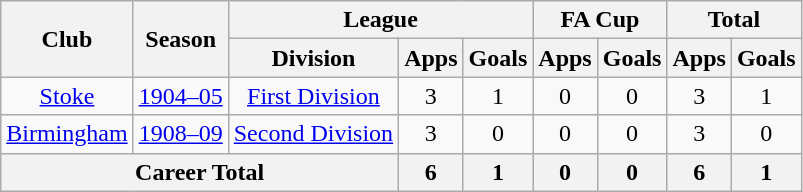<table class="wikitable" style="text-align: center;">
<tr>
<th rowspan="2">Club</th>
<th rowspan="2">Season</th>
<th colspan="3">League</th>
<th colspan="2">FA Cup</th>
<th colspan="2">Total</th>
</tr>
<tr>
<th>Division</th>
<th>Apps</th>
<th>Goals</th>
<th>Apps</th>
<th>Goals</th>
<th>Apps</th>
<th>Goals</th>
</tr>
<tr>
<td><a href='#'>Stoke</a></td>
<td><a href='#'>1904–05</a></td>
<td><a href='#'>First Division</a></td>
<td>3</td>
<td>1</td>
<td>0</td>
<td>0</td>
<td>3</td>
<td>1</td>
</tr>
<tr>
<td><a href='#'>Birmingham</a></td>
<td><a href='#'>1908–09</a></td>
<td><a href='#'>Second Division</a></td>
<td>3</td>
<td>0</td>
<td>0</td>
<td>0</td>
<td>3</td>
<td>0</td>
</tr>
<tr>
<th colspan="3">Career Total</th>
<th>6</th>
<th>1</th>
<th>0</th>
<th>0</th>
<th>6</th>
<th>1</th>
</tr>
</table>
